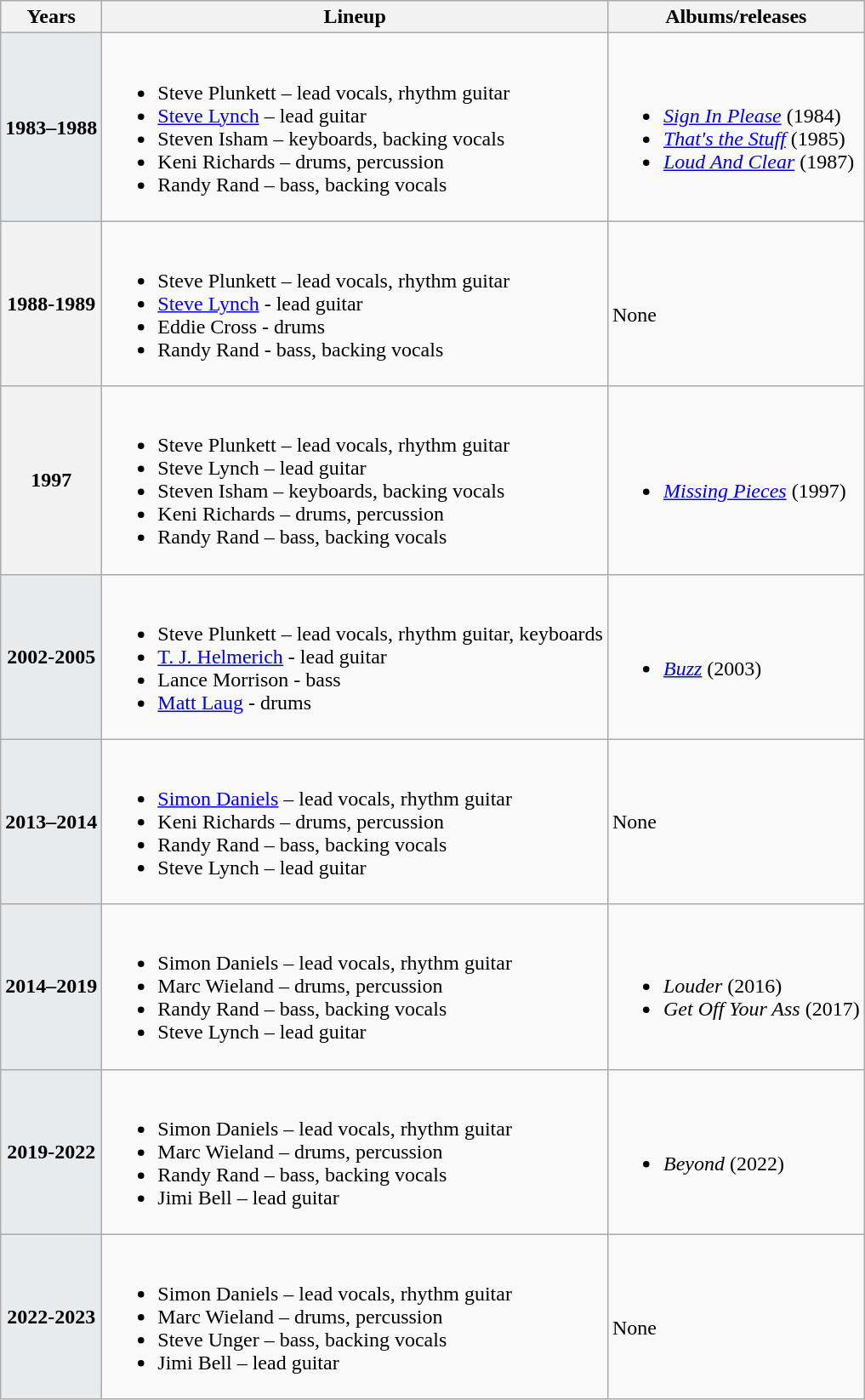<table class="wikitable toccolours" border="1" cellpadding="2" cellspacing="2" style="float: lleft; margin: 0 0 1em 1em; border-collapse: collapse; border: 1px solid #E2E2E2;">
<tr>
<th>Years</th>
<th>Lineup</th>
<th>Albums/releases</th>
</tr>
<tr>
<th style="background:#e7ebee;">1983–1988</th>
<td><br><ul><li>Steve Plunkett – lead vocals, rhythm guitar</li><li><a href='#'>Steve Lynch</a> – lead guitar</li><li>Steven Isham – keyboards, backing vocals</li><li>Keni Richards – drums, percussion</li><li>Randy Rand – bass, backing vocals</li></ul></td>
<td><br><ul><li><em><a href='#'>Sign In Please</a></em> (1984)</li><li><em><a href='#'>That's the Stuff</a></em> (1985)</li><li><em><a href='#'>Loud And Clear</a></em> (1987)</li></ul></td>
</tr>
<tr>
<th>1988-1989</th>
<td><br><ul><li>Steve Plunkett – lead vocals, rhythm  guitar</li><li><a href='#'>Steve Lynch</a> - lead guitar</li><li>Eddie Cross - drums</li><li>Randy Rand - bass, backing vocals</li></ul></td>
<td><br>None</td>
</tr>
<tr>
<th>1997</th>
<td><br><ul><li>Steve Plunkett – lead vocals, rhythm guitar</li><li>Steve Lynch – lead guitar</li><li>Steven Isham – keyboards, backing vocals</li><li>Keni Richards – drums, percussion</li><li>Randy Rand – bass, backing vocals</li></ul></td>
<td><br><ul><li><em><a href='#'>Missing Pieces</a></em> (1997)</li></ul></td>
</tr>
<tr>
<th style="background:#e7ebee;">2002-2005</th>
<td><br><ul><li>Steve Plunkett – lead vocals, rhythm guitar, keyboards</li><li><a href='#'>T. J. Helmerich</a> - lead guitar</li><li>Lance Morrison - bass</li><li><a href='#'>Matt Laug</a> - drums</li></ul></td>
<td><br><ul><li><em><a href='#'>Buzz</a></em> (2003)</li></ul></td>
</tr>
<tr>
<th style="background:#e7ebee;">2013–2014</th>
<td><br><ul><li><a href='#'>Simon Daniels</a> – lead vocals, rhythm guitar</li><li>Keni Richards – drums, percussion</li><li>Randy Rand – bass, backing vocals</li><li>Steve Lynch – lead guitar</li></ul></td>
<td>None</td>
</tr>
<tr>
<th style="background:#e7ebee;">2014–2019</th>
<td><br><ul><li>Simon Daniels – lead vocals, rhythm guitar</li><li>Marc Wieland – drums, percussion</li><li>Randy Rand – bass, backing vocals</li><li>Steve Lynch – lead guitar</li></ul></td>
<td><br><ul><li><em>Louder</em> (2016)</li><li><em>Get Off Your Ass</em> (2017)</li></ul></td>
</tr>
<tr>
<th style="background:#e7ebee;">2019-2022</th>
<td><br><ul><li>Simon Daniels – lead vocals, rhythm guitar</li><li>Marc Wieland – drums, percussion</li><li>Randy Rand – bass, backing vocals</li><li>Jimi Bell – lead guitar</li></ul></td>
<td><br><ul><li><em>Beyond</em> (2022)</li></ul></td>
</tr>
<tr>
<th style="background:#e7ebee;">2022-2023</th>
<td><br><ul><li>Simon Daniels – lead vocals, rhythm guitar</li><li>Marc Wieland – drums, percussion</li><li>Steve Unger – bass, backing vocals</li><li>Jimi Bell – lead guitar</li></ul></td>
<td><br>None</td>
</tr>
</table>
